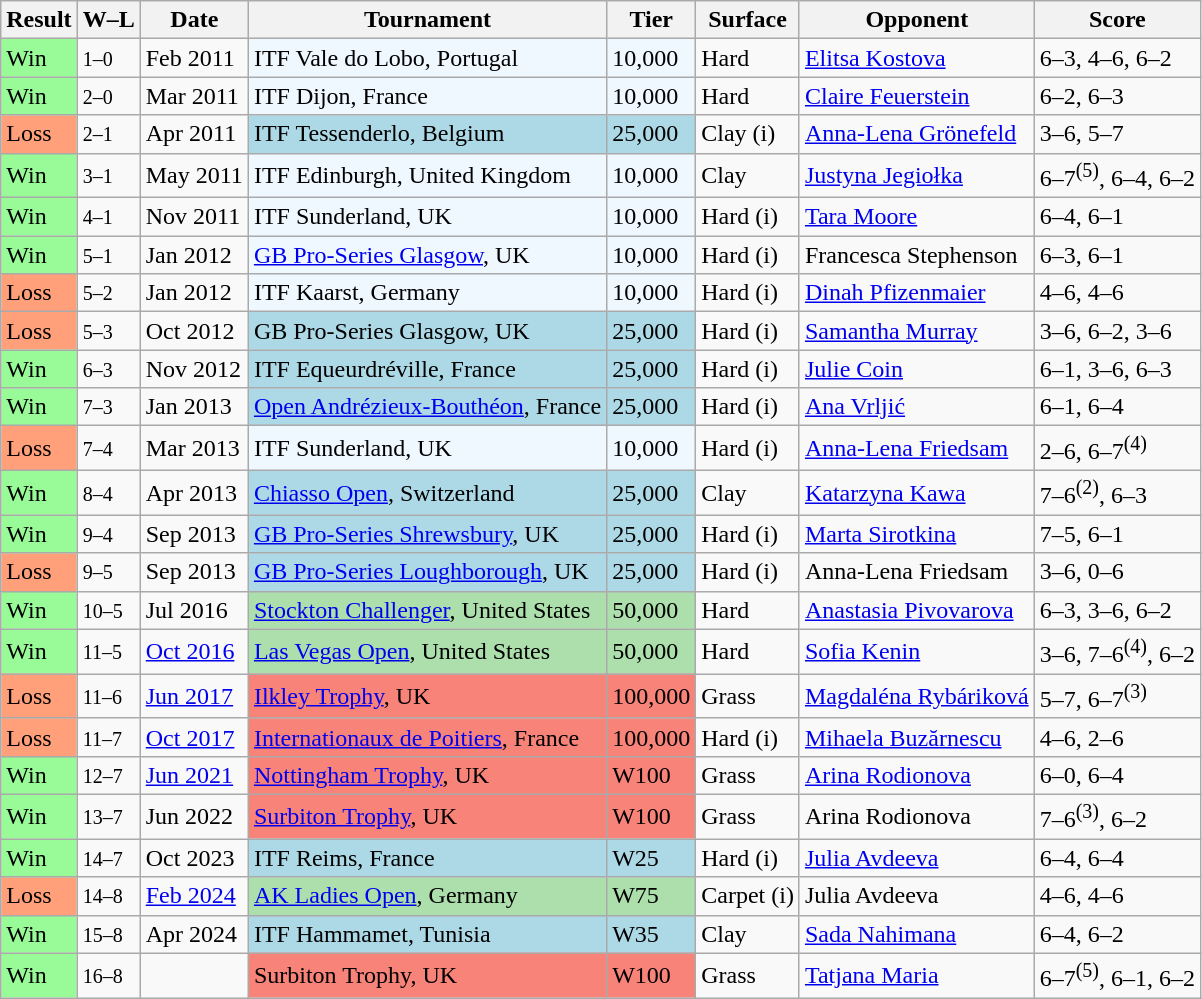<table class="sortable wikitable">
<tr>
<th>Result</th>
<th class="unsortable">W–L</th>
<th>Date</th>
<th>Tournament</th>
<th>Tier</th>
<th>Surface</th>
<th>Opponent</th>
<th class="unsortable">Score</th>
</tr>
<tr>
<td style="background:#98fb98;">Win</td>
<td><small>1–0</small></td>
<td>Feb 2011</td>
<td style="background:#f0f8ff;">ITF Vale do Lobo, Portugal</td>
<td style="background:#f0f8ff;">10,000</td>
<td>Hard</td>
<td> <a href='#'>Elitsa Kostova</a></td>
<td>6–3, 4–6, 6–2</td>
</tr>
<tr>
<td style="background:#98fb98;">Win</td>
<td><small>2–0</small></td>
<td>Mar 2011</td>
<td style="background:#f0f8ff;">ITF Dijon, France</td>
<td style="background:#f0f8ff;">10,000</td>
<td>Hard</td>
<td> <a href='#'>Claire Feuerstein</a></td>
<td>6–2, 6–3</td>
</tr>
<tr>
<td bgcolor=FFA07A>Loss</td>
<td><small>2–1</small></td>
<td>Apr 2011</td>
<td style="background:lightblue;">ITF Tessenderlo, Belgium</td>
<td style="background:lightblue;">25,000</td>
<td>Clay (i)</td>
<td> <a href='#'>Anna-Lena Grönefeld</a></td>
<td>3–6, 5–7</td>
</tr>
<tr>
<td style="background:#98fb98;">Win</td>
<td><small>3–1</small></td>
<td>May 2011</td>
<td style="background:#f0f8ff;">ITF Edinburgh, United Kingdom</td>
<td style="background:#f0f8ff;">10,000</td>
<td>Clay</td>
<td> <a href='#'>Justyna Jegiołka</a></td>
<td>6–7<sup>(5)</sup>, 6–4, 6–2</td>
</tr>
<tr>
<td style="background:#98fb98;">Win</td>
<td><small>4–1</small></td>
<td>Nov 2011</td>
<td style="background:#f0f8ff;">ITF Sunderland, UK</td>
<td style="background:#f0f8ff;">10,000</td>
<td>Hard (i)</td>
<td> <a href='#'>Tara Moore</a></td>
<td>6–4, 6–1</td>
</tr>
<tr>
<td style="background:#98fb98;">Win</td>
<td><small>5–1</small></td>
<td>Jan 2012</td>
<td style="background:#f0f8ff;"><a href='#'>GB Pro-Series Glasgow</a>, UK</td>
<td style="background:#f0f8ff;">10,000</td>
<td>Hard (i)</td>
<td> Francesca Stephenson</td>
<td>6–3, 6–1</td>
</tr>
<tr>
<td bgcolor=FFA07A>Loss</td>
<td><small>5–2</small></td>
<td>Jan 2012</td>
<td style="background:#f0f8ff;">ITF Kaarst, Germany</td>
<td style="background:#f0f8ff;">10,000</td>
<td>Hard (i)</td>
<td> <a href='#'>Dinah Pfizenmaier</a></td>
<td>4–6, 4–6</td>
</tr>
<tr>
<td bgcolor=FFA07A>Loss</td>
<td><small>5–3</small></td>
<td>Oct 2012</td>
<td style="background:lightblue;">GB Pro-Series Glasgow, UK</td>
<td style="background:lightblue;">25,000</td>
<td>Hard (i)</td>
<td> <a href='#'>Samantha Murray</a></td>
<td>3–6, 6–2, 3–6</td>
</tr>
<tr>
<td style="background:#98fb98;">Win</td>
<td><small>6–3</small></td>
<td>Nov 2012</td>
<td style="background:lightblue;">ITF Equeurdréville, France</td>
<td style="background:lightblue;">25,000</td>
<td>Hard (i)</td>
<td> <a href='#'>Julie Coin</a></td>
<td>6–1, 3–6, 6–3</td>
</tr>
<tr>
<td style="background:#98fb98;">Win</td>
<td><small>7–3</small></td>
<td>Jan 2013</td>
<td style="background:lightblue;"><a href='#'>Open Andrézieux-Bouthéon</a>, France</td>
<td style="background:lightblue;">25,000</td>
<td>Hard (i)</td>
<td> <a href='#'>Ana Vrljić</a></td>
<td>6–1, 6–4</td>
</tr>
<tr>
<td bgcolor=FFA07A>Loss</td>
<td><small>7–4</small></td>
<td>Mar 2013</td>
<td style="background:#f0f8ff;">ITF Sunderland, UK</td>
<td style="background:#f0f8ff;">10,000</td>
<td>Hard (i)</td>
<td> <a href='#'>Anna-Lena Friedsam</a></td>
<td>2–6, 6–7<sup>(4)</sup></td>
</tr>
<tr>
<td style="background:#98fb98;">Win</td>
<td><small>8–4</small></td>
<td>Apr 2013</td>
<td style="background:lightblue;"><a href='#'>Chiasso Open</a>, Switzerland</td>
<td style="background:lightblue;">25,000</td>
<td>Clay</td>
<td> <a href='#'>Katarzyna Kawa</a></td>
<td>7–6<sup>(2)</sup>, 6–3</td>
</tr>
<tr>
<td style="background:#98fb98;">Win</td>
<td><small>9–4</small></td>
<td>Sep 2013</td>
<td style="background:lightblue;"><a href='#'>GB Pro-Series Shrewsbury</a>, UK</td>
<td style="background:lightblue;">25,000</td>
<td>Hard (i)</td>
<td> <a href='#'>Marta Sirotkina</a></td>
<td>7–5, 6–1</td>
</tr>
<tr>
<td bgcolor=FFA07A>Loss</td>
<td><small>9–5</small></td>
<td>Sep 2013</td>
<td style="background:lightblue;"><a href='#'>GB Pro-Series Loughborough</a>, UK</td>
<td style="background:lightblue;">25,000</td>
<td>Hard (i)</td>
<td> Anna-Lena Friedsam</td>
<td>3–6, 0–6</td>
</tr>
<tr>
<td style="background:#98fb98;">Win</td>
<td><small>10–5</small></td>
<td>Jul 2016</td>
<td style="background:#addfad;"><a href='#'>Stockton Challenger</a>, United States</td>
<td style="background:#addfad;">50,000</td>
<td>Hard</td>
<td> <a href='#'>Anastasia Pivovarova</a></td>
<td>6–3, 3–6, 6–2</td>
</tr>
<tr>
<td style="background:#98fb98;">Win</td>
<td><small>11–5</small></td>
<td><a href='#'>Oct 2016</a></td>
<td style="background:#addfad;"><a href='#'>Las Vegas Open</a>, United States</td>
<td style="background:#addfad;">50,000</td>
<td>Hard</td>
<td> <a href='#'>Sofia Kenin</a></td>
<td>3–6, 7–6<sup>(4)</sup>, 6–2</td>
</tr>
<tr>
<td bgcolor=FFA07A>Loss</td>
<td><small>11–6</small></td>
<td><a href='#'>Jun 2017</a></td>
<td bgcolor=#F88379><a href='#'>Ilkley Trophy</a>, UK</td>
<td bgcolor=#F88379>100,000</td>
<td>Grass</td>
<td> <a href='#'>Magdaléna Rybáriková</a></td>
<td>5–7, 6–7<sup>(3)</sup></td>
</tr>
<tr>
<td bgcolor=FFA07A>Loss</td>
<td><small>11–7</small></td>
<td><a href='#'>Oct 2017</a></td>
<td bgcolor=#F88379><a href='#'>Internationaux de Poitiers</a>, France</td>
<td bgcolor=#F88379>100,000</td>
<td>Hard (i)</td>
<td> <a href='#'>Mihaela Buzărnescu</a></td>
<td>4–6, 2–6</td>
</tr>
<tr>
<td style="background:#98fb98;">Win</td>
<td><small>12–7</small></td>
<td><a href='#'>Jun 2021</a></td>
<td bgcolor=#F88379><a href='#'>Nottingham Trophy</a>, UK</td>
<td bgcolor=#F88379>W100</td>
<td>Grass</td>
<td> <a href='#'>Arina Rodionova</a></td>
<td>6–0, 6–4</td>
</tr>
<tr>
<td style="background:#98fb98;">Win</td>
<td><small>13–7</small></td>
<td>Jun 2022</td>
<td bgcolor=#F88379><a href='#'>Surbiton Trophy</a>, UK</td>
<td bgcolor=#F88379>W100</td>
<td>Grass</td>
<td> Arina Rodionova</td>
<td>7–6<sup>(3)</sup>, 6–2</td>
</tr>
<tr>
<td style="background:#98fb98;">Win</td>
<td><small>14–7</small></td>
<td>Oct 2023</td>
<td style="background:lightblue;">ITF Reims, France</td>
<td style="background:lightblue;">W25</td>
<td>Hard (i)</td>
<td> <a href='#'>Julia Avdeeva</a></td>
<td>6–4, 6–4</td>
</tr>
<tr>
<td bgcolor=FFA07A>Loss</td>
<td><small>14–8</small></td>
<td><a href='#'>Feb 2024</a></td>
<td style="background:#addfad;"><a href='#'>AK Ladies Open</a>, Germany</td>
<td style="background:#addfad;">W75</td>
<td>Carpet (i)</td>
<td> Julia Avdeeva</td>
<td>4–6, 4–6</td>
</tr>
<tr>
<td style="background:#98fb98;">Win</td>
<td><small>15–8</small></td>
<td>Apr 2024</td>
<td style="background:lightblue;">ITF Hammamet, Tunisia</td>
<td style="background:lightblue;">W35</td>
<td>Clay</td>
<td> <a href='#'>Sada Nahimana</a></td>
<td>6–4, 6–2</td>
</tr>
<tr>
<td style="background:#98fb98;">Win</td>
<td><small>16–8</small></td>
<td><a href='#'></a></td>
<td style="background:#f88379;">Surbiton Trophy, UK</td>
<td style="background:#f88379;">W100</td>
<td>Grass</td>
<td> <a href='#'>Tatjana Maria</a></td>
<td>6–7<sup>(5)</sup>, 6–1, 6–2</td>
</tr>
</table>
